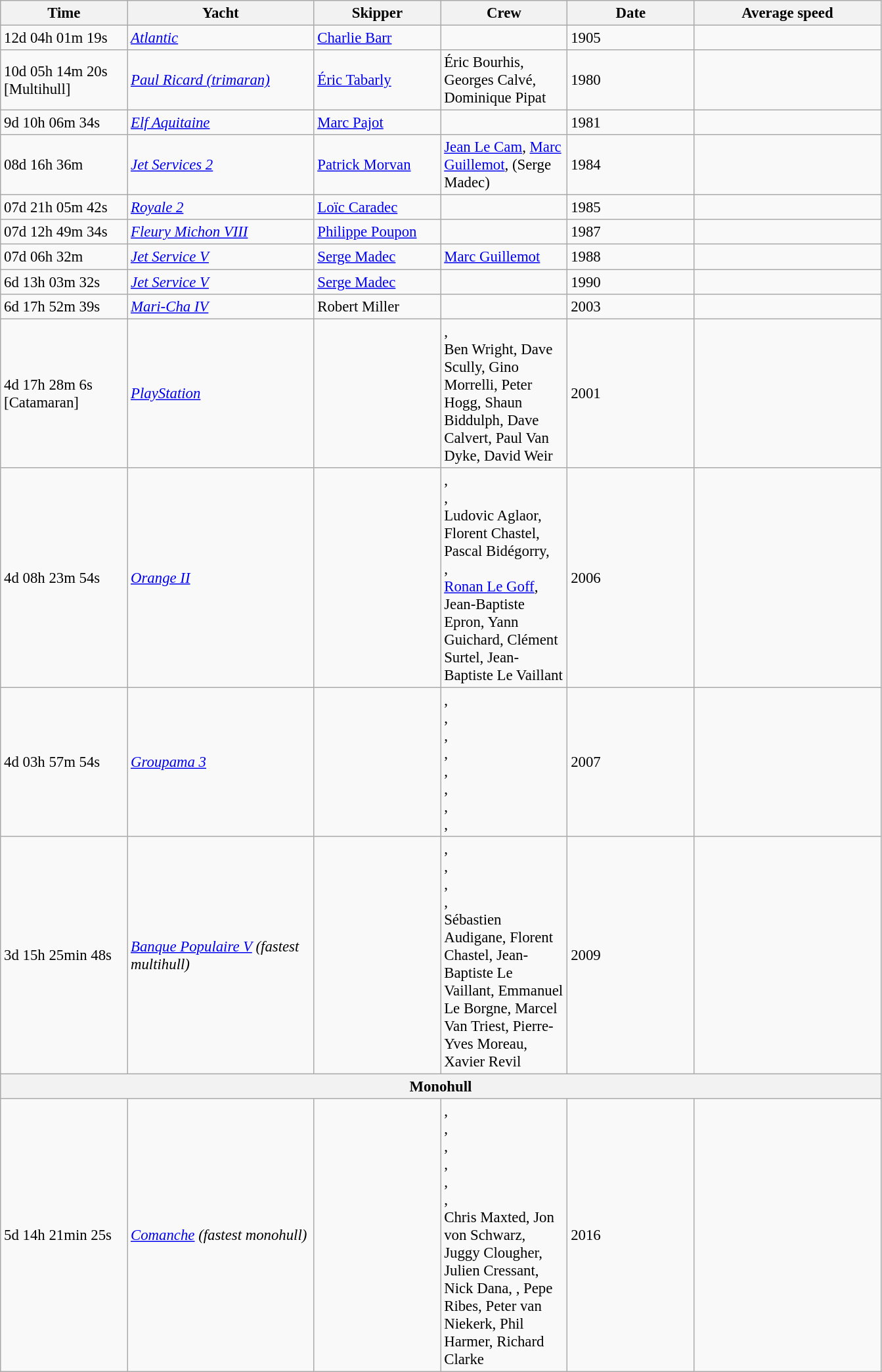<table class="wikitable" style="font-size: 95%;">
<tr>
<th style="width:8em">Time</th>
<th style="width:12em">Yacht</th>
<th style="width:8em">Skipper</th>
<th style="width:8em">Crew</th>
<th style="width:8em">Date</th>
<th style="width:12em">Average speed</th>
</tr>
<tr>
<td>12d 04h 01m 19s</td>
<td> <em><a href='#'>Atlantic</a></em></td>
<td><a href='#'>Charlie Barr</a></td>
<td></td>
<td>1905</td>
<td></td>
</tr>
<tr>
<td>10d 05h 14m 20s [Multihull]</td>
<td> <em><a href='#'>Paul Ricard (trimaran)</a></em></td>
<td><a href='#'>Éric Tabarly</a></td>
<td>Éric Bourhis, Georges Calvé, Dominique Pipat</td>
<td>1980</td>
<td></td>
</tr>
<tr>
<td>9d 10h 06m 34s</td>
<td> <em><a href='#'>Elf Aquitaine</a></em></td>
<td><a href='#'>Marc Pajot</a></td>
<td></td>
<td>1981</td>
<td></td>
</tr>
<tr>
<td>08d 16h 36m</td>
<td> <em><a href='#'>Jet Services 2</a></em></td>
<td><a href='#'>Patrick Morvan</a></td>
<td><a href='#'>Jean Le Cam</a>, <a href='#'>Marc Guillemot</a>, (Serge Madec)</td>
<td>1984</td>
<td></td>
</tr>
<tr>
<td>07d 21h 05m 42s</td>
<td> <em><a href='#'>Royale 2</a></em></td>
<td><a href='#'>Loïc Caradec</a></td>
<td></td>
<td>1985</td>
<td></td>
</tr>
<tr>
<td>07d 12h 49m 34s</td>
<td> <em><a href='#'>Fleury Michon VIII</a></em></td>
<td><a href='#'>Philippe Poupon</a></td>
<td></td>
<td>1987</td>
<td></td>
</tr>
<tr>
<td>07d 06h 32m</td>
<td> <em><a href='#'>Jet Service V</a></em></td>
<td><a href='#'>Serge Madec</a></td>
<td><a href='#'>Marc Guillemot</a></td>
<td>1988</td>
<td></td>
</tr>
<tr>
<td>6d 13h 03m 32s</td>
<td> <em><a href='#'>Jet Service V</a></em></td>
<td><a href='#'>Serge Madec</a></td>
<td></td>
<td>1990</td>
<td></td>
</tr>
<tr>
<td>6d 17h 52m 39s</td>
<td><em><a href='#'>Mari-Cha IV</a></em></td>
<td>Robert Miller</td>
<td></td>
<td>2003</td>
<td></td>
</tr>
<tr>
<td>4d 17h 28m 6s [Catamaran]</td>
<td><em><a href='#'>PlayStation</a></em></td>
<td></td>
<td>,<br>Ben Wright, Dave Scully, Gino Morrelli, Peter Hogg, Shaun Biddulph, Dave Calvert, Paul Van Dyke, David Weir</td>
<td>2001</td>
<td></td>
</tr>
<tr>
<td>4d 08h 23m 54s</td>
<td><em><a href='#'>Orange II</a></em></td>
<td></td>
<td>,<br>,<br>Ludovic Aglaor, Florent Chastel, Pascal Bidégorry,<br>,<br><a href='#'>Ronan Le Goff</a>, Jean-Baptiste Epron, Yann Guichard, Clément Surtel, Jean-Baptiste Le Vaillant</td>
<td>2006</td>
<td></td>
</tr>
<tr>
<td>4d 03h 57m 54s</td>
<td><em><a href='#'>Groupama 3</a></em></td>
<td></td>
<td>,<br>,<br>,<br>,<br>,<br>,<br>,<br>,<br></td>
<td>2007</td>
<td></td>
</tr>
<tr>
<td>3d 15h 25min 48s</td>
<td><em><a href='#'>Banque Populaire V</a> (fastest multihull)</em></td>
<td></td>
<td>,<br>,<br>,<br>,<br>Sébastien Audigane, Florent Chastel, Jean-Baptiste Le Vaillant, Emmanuel Le Borgne, Marcel Van Triest, Pierre-Yves Moreau, Xavier Revil</td>
<td>2009</td>
<td></td>
</tr>
<tr>
<th colspan=8>Monohull</th>
</tr>
<tr>
<td>5d 14h 21min 25s</td>
<td><em><a href='#'>Comanche</a> (fastest monohull)</em></td>
<td></td>
<td>,<br>,<br>,<br>, <br>, <br>, <br>Chris Maxted, Jon von Schwarz, Juggy Clougher, Julien Cressant, Nick Dana, , Pepe Ribes, Peter van Niekerk, Phil Harmer, Richard Clarke</td>
<td>2016</td>
<td></td>
</tr>
</table>
